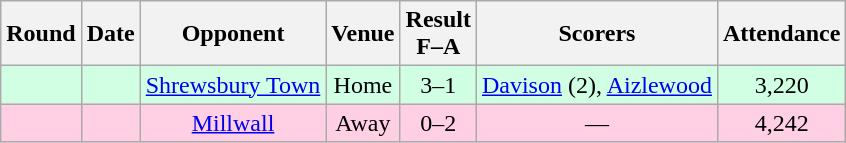<table class="wikitable sortable" style="text-align:center;">
<tr>
<th>Round</th>
<th>Date</th>
<th>Opponent</th>
<th>Venue</th>
<th>Result<br>F–A</th>
<th class=unsortable>Scorers</th>
<th>Attendance</th>
</tr>
<tr style="background-color:#d0ffe3;">
<td></td>
<td></td>
<td><a href='#'>Shrewsbury Town</a></td>
<td>Home</td>
<td>3–1</td>
<td><a href='#'>Davison</a> (2), <a href='#'>Aizlewood</a></td>
<td>3,220</td>
</tr>
<tr style="background-color:#ffd0e3;">
<td></td>
<td></td>
<td><a href='#'>Millwall</a></td>
<td>Away</td>
<td>0–2</td>
<td>—</td>
<td>4,242</td>
</tr>
</table>
